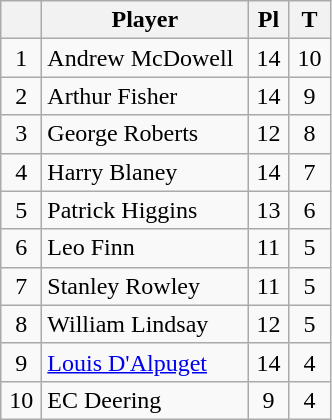<table class="wikitable" style="text-align:center;">
<tr>
<th width="20" abbr="Position"></th>
<th width="130">Player</th>
<th width="20">Pl</th>
<th width="20">T</th>
</tr>
<tr>
<td>1</td>
<td style="text-align:left;"> Andrew McDowell</td>
<td>14</td>
<td>10</td>
</tr>
<tr>
<td>2</td>
<td style="text-align:left;"> Arthur Fisher</td>
<td>14</td>
<td>9</td>
</tr>
<tr>
<td>3</td>
<td style="text-align:left;"> George Roberts</td>
<td>12</td>
<td>8</td>
</tr>
<tr>
<td>4</td>
<td style="text-align:left;"> Harry Blaney</td>
<td>14</td>
<td>7</td>
</tr>
<tr>
<td>5</td>
<td style="text-align:left;"> Patrick Higgins</td>
<td>13</td>
<td>6</td>
</tr>
<tr>
<td>6</td>
<td style="text-align:left;"> Leo Finn</td>
<td>11</td>
<td>5</td>
</tr>
<tr>
<td>7</td>
<td style="text-align:left;"> Stanley Rowley</td>
<td>11</td>
<td>5</td>
</tr>
<tr>
<td>8</td>
<td style="text-align:left;"> William Lindsay</td>
<td>12</td>
<td>5</td>
</tr>
<tr>
<td>9</td>
<td style="text-align:left;"> <a href='#'>Louis D'Alpuget</a></td>
<td>14</td>
<td>4</td>
</tr>
<tr>
<td>10</td>
<td style="text-align:left;"> EC Deering</td>
<td>9</td>
<td>4</td>
</tr>
</table>
